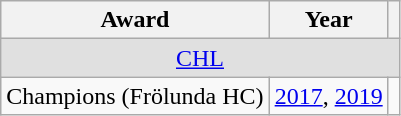<table class="wikitable">
<tr>
<th>Award</th>
<th>Year</th>
<th></th>
</tr>
<tr ALIGN="center" bgcolor="#e0e0e0">
<td colspan="3"><a href='#'>CHL</a></td>
</tr>
<tr>
<td>Champions (Frölunda HC)</td>
<td><a href='#'>2017</a>, <a href='#'>2019</a></td>
<td></td>
</tr>
</table>
